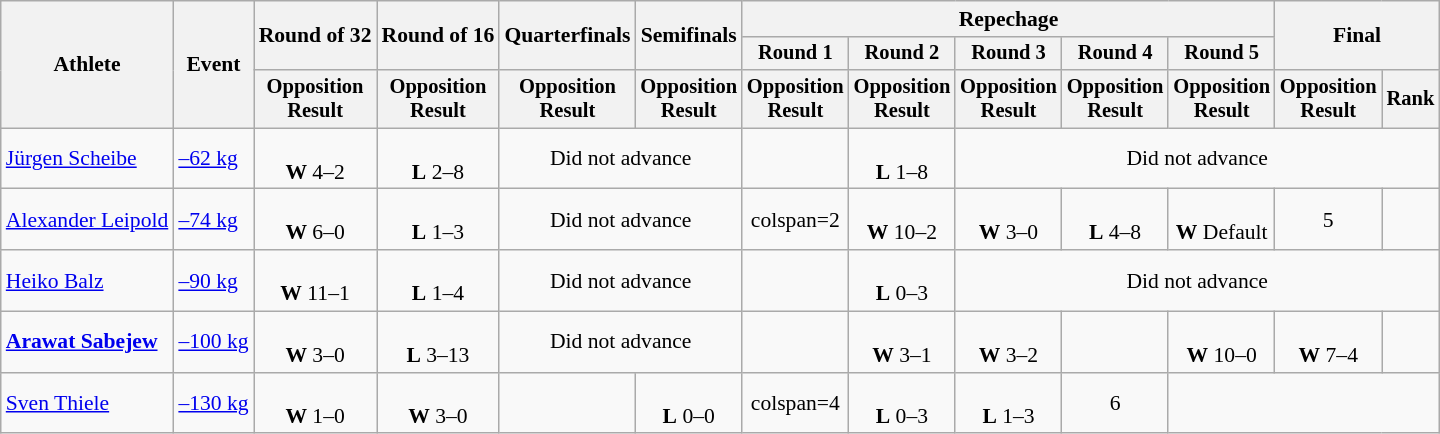<table class="wikitable" style="font-size:90%">
<tr>
<th rowspan="3">Athlete</th>
<th rowspan="3">Event</th>
<th rowspan=2>Round of 32</th>
<th rowspan=2>Round of 16</th>
<th rowspan=2>Quarterfinals</th>
<th rowspan=2>Semifinals</th>
<th colspan=5>Repechage</th>
<th colspan=2 rowspan=2>Final</th>
</tr>
<tr style="font-size:95%">
<th>Round 1</th>
<th>Round 2</th>
<th>Round 3</th>
<th>Round 4</th>
<th>Round 5</th>
</tr>
<tr style="font-size:95%">
<th>Opposition<br>Result</th>
<th>Opposition<br>Result</th>
<th>Opposition<br>Result</th>
<th>Opposition<br>Result</th>
<th>Opposition<br>Result</th>
<th>Opposition<br>Result</th>
<th>Opposition<br>Result</th>
<th>Opposition<br>Result</th>
<th>Opposition<br>Result</th>
<th>Opposition<br>Result</th>
<th>Rank</th>
</tr>
<tr align=center>
<td align=left><a href='#'>Jürgen Scheibe</a></td>
<td align=left><a href='#'>–62 kg</a></td>
<td><br><strong>W</strong> 4–2</td>
<td><br><strong>L</strong> 2–8</td>
<td colspan=2>Did not advance</td>
<td></td>
<td><br><strong>L</strong> 1–8</td>
<td colspan=5>Did not advance</td>
</tr>
<tr align=center>
<td align=left><a href='#'>Alexander Leipold</a></td>
<td align=left><a href='#'>–74 kg</a></td>
<td><br><strong>W</strong> 6–0</td>
<td><br><strong>L</strong> 1–3</td>
<td colspan=2>Did not advance</td>
<td>colspan=2</td>
<td><br><strong>W</strong> 10–2</td>
<td><br><strong>W</strong> 3–0</td>
<td><br><strong>L</strong> 4–8</td>
<td><br><strong>W</strong> Default</td>
<td>5</td>
</tr>
<tr align=center>
<td align=left><a href='#'>Heiko Balz</a></td>
<td align=left><a href='#'>–90 kg</a></td>
<td><br><strong>W</strong> 11–1</td>
<td><br><strong>L</strong> 1–4</td>
<td colspan=2>Did not advance</td>
<td></td>
<td><br><strong>L</strong> 0–3</td>
<td colspan=5>Did not advance</td>
</tr>
<tr align=center>
<td align=left><strong><a href='#'>Arawat Sabejew</a></strong></td>
<td align=left><a href='#'>–100 kg</a></td>
<td><br><strong>W</strong> 3–0</td>
<td><br><strong>L</strong> 3–13</td>
<td colspan=2>Did not advance</td>
<td></td>
<td><br><strong>W</strong> 3–1</td>
<td><br><strong>W</strong> 3–2</td>
<td></td>
<td><br><strong>W</strong> 10–0</td>
<td><br><strong>W</strong> 7–4</td>
<td></td>
</tr>
<tr align=center>
<td align=left><a href='#'>Sven Thiele</a></td>
<td align=left><a href='#'>–130 kg</a></td>
<td><br><strong>W</strong> 1–0</td>
<td><br><strong>W</strong> 3–0</td>
<td></td>
<td><br><strong>L</strong> 0–0</td>
<td>colspan=4</td>
<td><br><strong>L</strong> 0–3</td>
<td><br><strong>L</strong> 1–3</td>
<td>6</td>
</tr>
</table>
